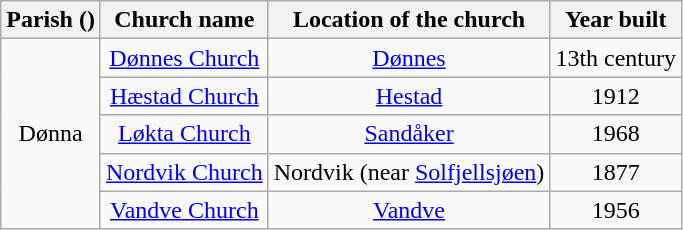<table class="wikitable" style="text-align:center">
<tr>
<th>Parish ()</th>
<th>Church name</th>
<th>Location of the church</th>
<th>Year built</th>
</tr>
<tr>
<td rowspan="5">Dønna</td>
<td><a href='#'>Dønnes Church</a></td>
<td><a href='#'>Dønnes</a></td>
<td>13th century</td>
</tr>
<tr>
<td><a href='#'>Hæstad Church</a></td>
<td><a href='#'>Hestad</a></td>
<td>1912</td>
</tr>
<tr>
<td><a href='#'>Løkta Church</a></td>
<td><a href='#'>Sandåker</a></td>
<td>1968</td>
</tr>
<tr>
<td><a href='#'>Nordvik Church</a></td>
<td>Nordvik (near <a href='#'>Solfjellsjøen</a>)</td>
<td>1877</td>
</tr>
<tr>
<td><a href='#'>Vandve Church</a></td>
<td><a href='#'>Vandve</a></td>
<td>1956</td>
</tr>
</table>
